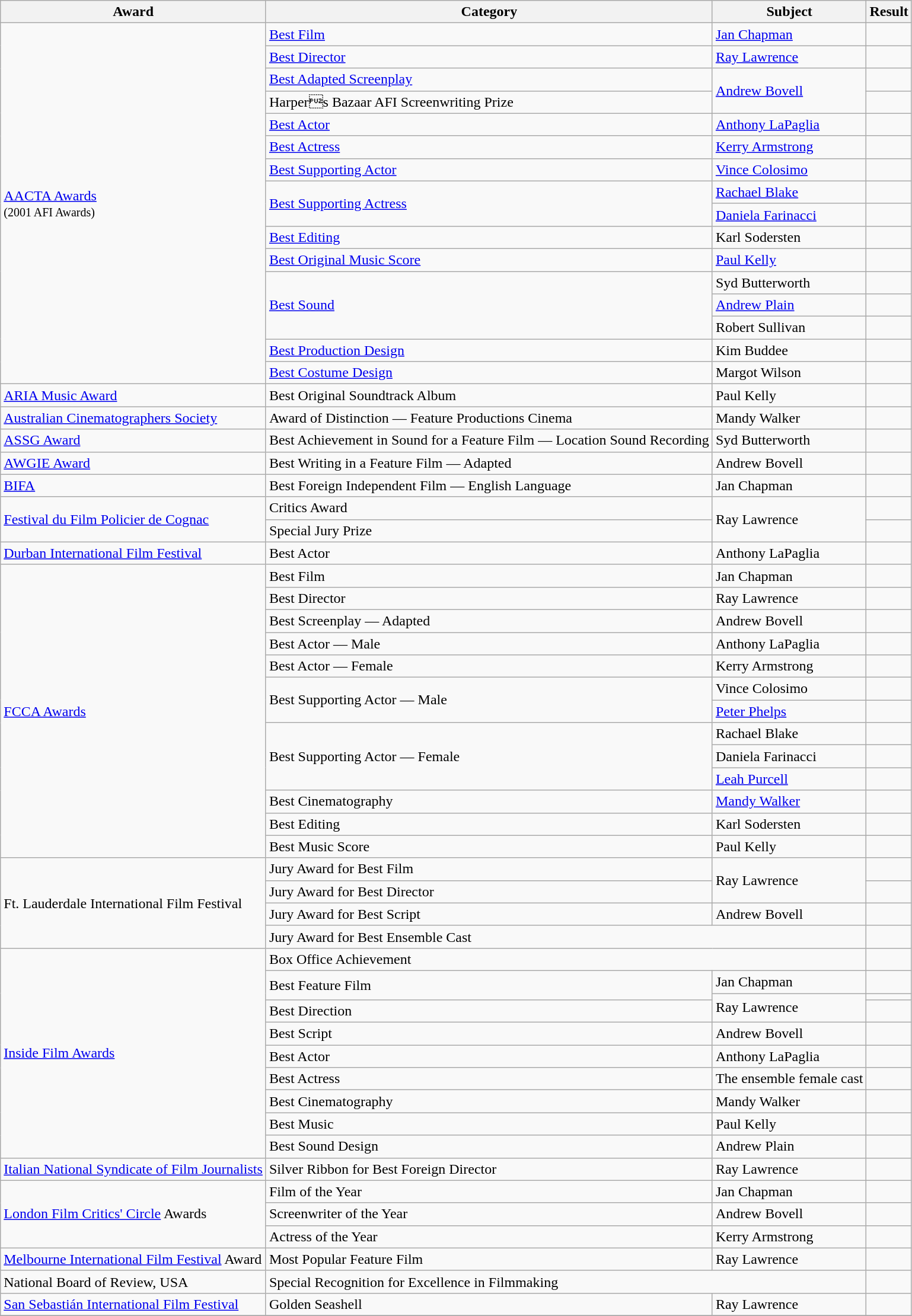<table class="wikitable">
<tr>
<th>Award</th>
<th>Category</th>
<th>Subject</th>
<th>Result</th>
</tr>
<tr>
<td rowspan=16><a href='#'>AACTA Awards</a><br><small>(2001 AFI Awards)</small></td>
<td><a href='#'>Best Film</a></td>
<td><a href='#'>Jan Chapman</a></td>
<td></td>
</tr>
<tr>
<td><a href='#'>Best Director</a></td>
<td><a href='#'>Ray Lawrence</a></td>
<td></td>
</tr>
<tr>
<td><a href='#'>Best Adapted Screenplay</a></td>
<td rowspan=2><a href='#'>Andrew Bovell</a></td>
<td></td>
</tr>
<tr>
<td>Harpers Bazaar AFI Screenwriting Prize</td>
<td></td>
</tr>
<tr>
<td><a href='#'>Best Actor</a></td>
<td><a href='#'>Anthony LaPaglia</a></td>
<td></td>
</tr>
<tr>
<td><a href='#'>Best Actress</a></td>
<td><a href='#'>Kerry Armstrong</a></td>
<td></td>
</tr>
<tr>
<td><a href='#'>Best Supporting Actor</a></td>
<td><a href='#'>Vince Colosimo</a></td>
<td></td>
</tr>
<tr>
<td rowspan=2><a href='#'>Best Supporting Actress</a></td>
<td><a href='#'>Rachael Blake</a></td>
<td></td>
</tr>
<tr>
<td><a href='#'>Daniela Farinacci</a></td>
<td></td>
</tr>
<tr>
<td><a href='#'>Best Editing</a></td>
<td>Karl Sodersten</td>
<td></td>
</tr>
<tr>
<td><a href='#'>Best Original Music Score</a></td>
<td><a href='#'>Paul Kelly</a></td>
<td></td>
</tr>
<tr>
<td rowspan=3><a href='#'>Best Sound</a></td>
<td>Syd Butterworth</td>
<td></td>
</tr>
<tr>
<td><a href='#'>Andrew Plain</a></td>
<td></td>
</tr>
<tr>
<td>Robert Sullivan</td>
<td></td>
</tr>
<tr>
<td><a href='#'>Best Production Design</a></td>
<td>Kim Buddee</td>
<td></td>
</tr>
<tr>
<td><a href='#'>Best Costume Design</a></td>
<td>Margot Wilson</td>
<td></td>
</tr>
<tr>
<td><a href='#'>ARIA Music Award</a></td>
<td>Best Original Soundtrack Album</td>
<td>Paul Kelly</td>
<td></td>
</tr>
<tr>
<td><a href='#'>Australian Cinematographers Society</a></td>
<td>Award of Distinction — Feature Productions Cinema</td>
<td>Mandy Walker</td>
<td></td>
</tr>
<tr>
<td><a href='#'>ASSG Award</a></td>
<td>Best Achievement in Sound for a Feature Film — Location Sound Recording</td>
<td>Syd Butterworth</td>
<td></td>
</tr>
<tr>
<td><a href='#'>AWGIE Award</a></td>
<td>Best Writing in a Feature Film — Adapted</td>
<td>Andrew Bovell</td>
<td></td>
</tr>
<tr>
<td><a href='#'>BIFA</a></td>
<td>Best Foreign Independent Film — English Language</td>
<td>Jan Chapman</td>
<td></td>
</tr>
<tr>
<td rowspan=2><a href='#'>Festival du Film Policier de Cognac</a></td>
<td>Critics Award</td>
<td rowspan=2>Ray Lawrence</td>
<td></td>
</tr>
<tr>
<td>Special Jury Prize</td>
<td></td>
</tr>
<tr>
<td><a href='#'>Durban International Film Festival</a></td>
<td>Best Actor</td>
<td>Anthony LaPaglia</td>
<td></td>
</tr>
<tr>
<td rowspan=13><a href='#'>FCCA Awards</a></td>
<td>Best Film</td>
<td>Jan Chapman</td>
<td></td>
</tr>
<tr>
<td>Best Director</td>
<td>Ray Lawrence</td>
<td></td>
</tr>
<tr>
<td>Best Screenplay — Adapted</td>
<td>Andrew Bovell</td>
<td></td>
</tr>
<tr>
<td>Best Actor — Male</td>
<td>Anthony LaPaglia</td>
<td></td>
</tr>
<tr>
<td>Best Actor — Female</td>
<td>Kerry Armstrong</td>
<td></td>
</tr>
<tr>
<td rowspan=2>Best Supporting Actor — Male</td>
<td>Vince Colosimo</td>
<td></td>
</tr>
<tr>
<td><a href='#'>Peter Phelps</a></td>
<td></td>
</tr>
<tr>
<td rowspan=3>Best Supporting Actor — Female</td>
<td>Rachael Blake</td>
<td></td>
</tr>
<tr>
<td>Daniela Farinacci</td>
<td></td>
</tr>
<tr>
<td><a href='#'>Leah Purcell</a></td>
<td></td>
</tr>
<tr>
<td>Best Cinematography</td>
<td><a href='#'>Mandy Walker</a></td>
<td></td>
</tr>
<tr>
<td>Best Editing</td>
<td>Karl Sodersten</td>
<td></td>
</tr>
<tr>
<td>Best Music Score</td>
<td>Paul Kelly</td>
<td></td>
</tr>
<tr>
<td rowspan=4>Ft. Lauderdale International Film Festival</td>
<td>Jury Award for Best Film</td>
<td rowspan=2>Ray Lawrence</td>
<td></td>
</tr>
<tr>
<td>Jury Award for Best Director</td>
<td></td>
</tr>
<tr>
<td>Jury Award for Best Script</td>
<td>Andrew Bovell</td>
<td></td>
</tr>
<tr>
<td colspan=2>Jury Award for Best Ensemble Cast</td>
<td></td>
</tr>
<tr>
<td rowspan=10><a href='#'>Inside Film Awards</a></td>
<td colspan=2>Box Office Achievement</td>
<td></td>
</tr>
<tr>
<td rowspan=2>Best Feature Film</td>
<td>Jan Chapman</td>
<td></td>
</tr>
<tr>
<td rowspan=2>Ray Lawrence</td>
<td></td>
</tr>
<tr>
<td>Best Direction</td>
<td></td>
</tr>
<tr>
<td>Best Script</td>
<td>Andrew Bovell</td>
<td></td>
</tr>
<tr>
<td>Best Actor</td>
<td>Anthony LaPaglia</td>
<td></td>
</tr>
<tr>
<td>Best Actress</td>
<td>The ensemble female cast</td>
<td></td>
</tr>
<tr>
<td>Best Cinematography</td>
<td>Mandy Walker</td>
<td></td>
</tr>
<tr>
<td>Best Music</td>
<td>Paul Kelly</td>
<td></td>
</tr>
<tr>
<td>Best Sound Design</td>
<td>Andrew Plain</td>
<td></td>
</tr>
<tr>
<td><a href='#'>Italian National Syndicate of Film Journalists</a></td>
<td>Silver Ribbon for Best Foreign Director</td>
<td>Ray Lawrence</td>
<td></td>
</tr>
<tr>
<td rowspan=3><a href='#'>London Film Critics' Circle</a> Awards</td>
<td>Film of the Year</td>
<td>Jan Chapman</td>
<td></td>
</tr>
<tr>
<td>Screenwriter of the Year</td>
<td>Andrew Bovell</td>
<td></td>
</tr>
<tr>
<td>Actress of the Year</td>
<td>Kerry Armstrong</td>
<td></td>
</tr>
<tr>
<td><a href='#'>Melbourne International Film Festival</a> Award</td>
<td>Most Popular Feature Film</td>
<td>Ray Lawrence</td>
<td></td>
</tr>
<tr>
<td>National Board of Review, USA</td>
<td colspan=2>Special Recognition for Excellence in Filmmaking</td>
<td></td>
</tr>
<tr>
<td><a href='#'>San Sebastián International Film Festival</a></td>
<td>Golden Seashell</td>
<td>Ray Lawrence</td>
<td></td>
</tr>
<tr>
</tr>
</table>
